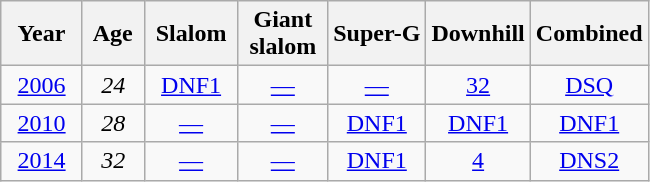<table class=wikitable style="text-align:center">
<tr>
<th>  Year  </th>
<th> Age </th>
<th> Slalom </th>
<th> Giant <br> slalom </th>
<th>Super-G</th>
<th>Downhill</th>
<th>Combined</th>
</tr>
<tr>
<td><a href='#'>2006</a></td>
<td><em>24</em></td>
<td><a href='#'>DNF1</a></td>
<td><a href='#'>—</a></td>
<td><a href='#'>—</a></td>
<td><a href='#'>32</a></td>
<td><a href='#'>DSQ</a></td>
</tr>
<tr>
<td><a href='#'>2010</a></td>
<td><em>28</em></td>
<td><a href='#'>—</a></td>
<td><a href='#'>—</a></td>
<td><a href='#'>DNF1</a></td>
<td><a href='#'>DNF1</a></td>
<td><a href='#'>DNF1</a></td>
</tr>
<tr>
<td><a href='#'>2014</a></td>
<td><em>32</em></td>
<td><a href='#'>—</a></td>
<td><a href='#'>—</a></td>
<td><a href='#'>DNF1</a></td>
<td><a href='#'>4</a></td>
<td><a href='#'>DNS2</a></td>
</tr>
</table>
